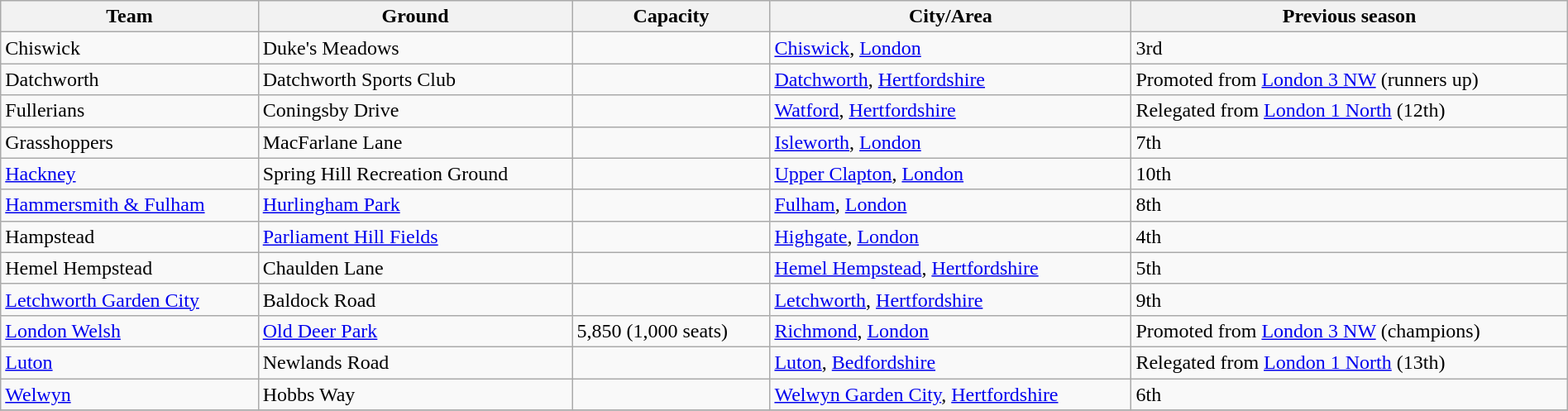<table class="wikitable sortable" width=100%>
<tr>
<th>Team</th>
<th>Ground</th>
<th>Capacity</th>
<th>City/Area</th>
<th>Previous season</th>
</tr>
<tr>
<td>Chiswick</td>
<td>Duke's Meadows</td>
<td></td>
<td><a href='#'>Chiswick</a>, <a href='#'>London</a></td>
<td>3rd</td>
</tr>
<tr>
<td>Datchworth</td>
<td>Datchworth Sports Club</td>
<td></td>
<td><a href='#'>Datchworth</a>, <a href='#'>Hertfordshire</a></td>
<td>Promoted from <a href='#'>London 3 NW</a> (runners up)</td>
</tr>
<tr>
<td>Fullerians</td>
<td>Coningsby Drive</td>
<td></td>
<td><a href='#'>Watford</a>, <a href='#'>Hertfordshire</a></td>
<td>Relegated from <a href='#'>London 1 North</a> (12th)</td>
</tr>
<tr>
<td>Grasshoppers</td>
<td>MacFarlane Lane</td>
<td></td>
<td><a href='#'>Isleworth</a>, <a href='#'>London</a></td>
<td>7th</td>
</tr>
<tr>
<td><a href='#'>Hackney</a></td>
<td>Spring Hill Recreation Ground</td>
<td></td>
<td><a href='#'>Upper Clapton</a>, <a href='#'>London</a></td>
<td>10th</td>
</tr>
<tr>
<td><a href='#'>Hammersmith & Fulham</a></td>
<td><a href='#'>Hurlingham Park</a></td>
<td></td>
<td><a href='#'>Fulham</a>, <a href='#'>London</a></td>
<td>8th</td>
</tr>
<tr>
<td>Hampstead</td>
<td><a href='#'>Parliament Hill Fields</a></td>
<td></td>
<td><a href='#'>Highgate</a>, <a href='#'>London</a></td>
<td>4th</td>
</tr>
<tr>
<td>Hemel Hempstead</td>
<td>Chaulden Lane</td>
<td></td>
<td><a href='#'>Hemel Hempstead</a>, <a href='#'>Hertfordshire</a></td>
<td>5th</td>
</tr>
<tr>
<td><a href='#'>Letchworth Garden City</a></td>
<td>Baldock Road</td>
<td></td>
<td><a href='#'>Letchworth</a>, <a href='#'>Hertfordshire</a></td>
<td>9th</td>
</tr>
<tr>
<td><a href='#'>London Welsh</a></td>
<td><a href='#'>Old Deer Park</a></td>
<td>5,850 (1,000 seats)</td>
<td><a href='#'>Richmond</a>, <a href='#'>London</a></td>
<td>Promoted from <a href='#'>London 3 NW</a> (champions)</td>
</tr>
<tr>
<td><a href='#'>Luton</a></td>
<td>Newlands Road</td>
<td></td>
<td><a href='#'>Luton</a>, <a href='#'>Bedfordshire</a></td>
<td>Relegated from <a href='#'>London 1 North</a> (13th)</td>
</tr>
<tr>
<td><a href='#'>Welwyn</a></td>
<td>Hobbs Way</td>
<td></td>
<td><a href='#'>Welwyn Garden City</a>, <a href='#'>Hertfordshire</a></td>
<td>6th</td>
</tr>
<tr>
</tr>
</table>
